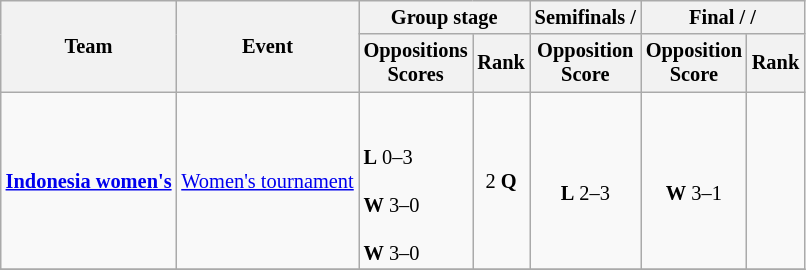<table class=wikitable style="font-size:85%; text-align:center;">
<tr>
<th rowspan=2>Team</th>
<th rowspan=2>Event</th>
<th colspan=2>Group stage</th>
<th>Semifinals / </th>
<th colspan=2>Final /  / </th>
</tr>
<tr>
<th>Oppositions<br>Scores</th>
<th>Rank</th>
<th>Opposition<br>Score</th>
<th>Opposition<br>Score</th>
<th>Rank</th>
</tr>
<tr>
<td align=left><strong><a href='#'>Indonesia women's</a></strong></td>
<td align=left><a href='#'>Women's tournament</a></td>
<td align=left><br> <br><strong>L</strong> 0–3  <br>  <br><strong>W</strong> 3–0  <br> <br><strong>W</strong> 3–0  <br></td>
<td>2 <strong>Q</strong></td>
<td><br><strong>L</strong> 2–3</td>
<td><br><strong>W</strong> 3–1</td>
<td></td>
</tr>
<tr>
</tr>
</table>
